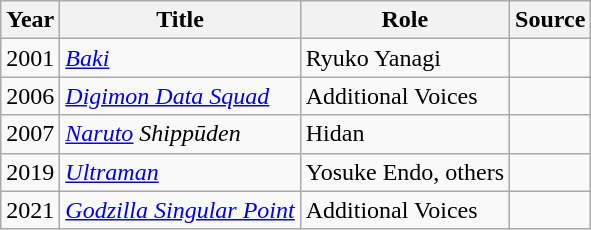<table class="wikitable sortable plainrowheaders">
<tr>
<th>Year</th>
<th>Title</th>
<th>Role</th>
<th class="unsortable">Source</th>
</tr>
<tr>
<td>2001</td>
<td><em><a href='#'>Baki</a></em></td>
<td>Ryuko Yanagi</td>
<td></td>
</tr>
<tr>
<td>2006</td>
<td><em><a href='#'>Digimon Data Squad</a></em></td>
<td>Additional Voices</td>
<td></td>
</tr>
<tr>
<td>2007</td>
<td><em><a href='#'>Naruto</a> Shippūden</em></td>
<td>Hidan</td>
<td></td>
</tr>
<tr>
<td>2019</td>
<td><em><a href='#'>Ultraman</a></em></td>
<td>Yosuke Endo, others</td>
<td></td>
</tr>
<tr>
<td>2021</td>
<td><em><a href='#'>Godzilla Singular Point</a></em></td>
<td>Additional Voices</td>
<td></td>
</tr>
</table>
